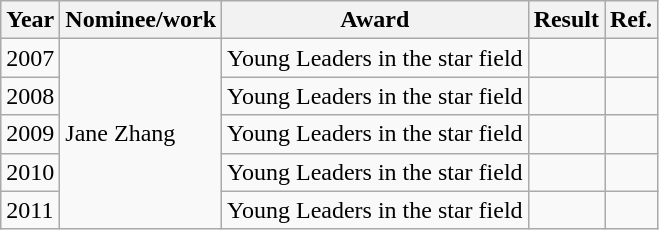<table class="wikitable">
<tr>
<th>Year</th>
<th>Nominee/work</th>
<th>Award</th>
<th><strong>Result</strong></th>
<th>Ref.</th>
</tr>
<tr>
<td>2007</td>
<td rowspan="5">Jane Zhang</td>
<td>Young Leaders in the star field</td>
<td></td>
<td></td>
</tr>
<tr>
<td>2008</td>
<td>Young Leaders in the star field</td>
<td></td>
<td></td>
</tr>
<tr>
<td>2009</td>
<td>Young Leaders in the star field</td>
<td></td>
<td></td>
</tr>
<tr>
<td>2010</td>
<td>Young Leaders in the star field</td>
<td></td>
<td></td>
</tr>
<tr>
<td>2011</td>
<td>Young Leaders in the star field</td>
<td></td>
<td></td>
</tr>
</table>
